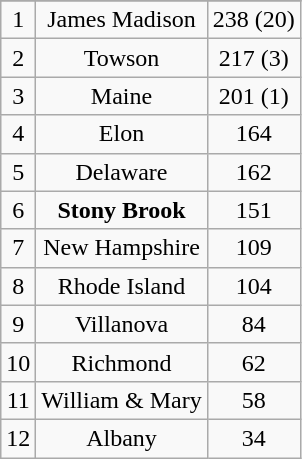<table class="wikitable">
<tr align="center">
</tr>
<tr align="center">
<td>1</td>
<td>James Madison</td>
<td>238 (20)</td>
</tr>
<tr align="center">
<td>2</td>
<td>Towson</td>
<td>217 (3)</td>
</tr>
<tr align="center">
<td>3</td>
<td>Maine</td>
<td>201 (1)</td>
</tr>
<tr align="center">
<td>4</td>
<td>Elon</td>
<td>164</td>
</tr>
<tr align="center">
<td>5</td>
<td>Delaware</td>
<td>162</td>
</tr>
<tr align="center">
<td>6</td>
<td><strong>Stony Brook</strong></td>
<td>151</td>
</tr>
<tr align="center">
<td>7</td>
<td>New Hampshire</td>
<td>109</td>
</tr>
<tr align="center">
<td>8</td>
<td>Rhode Island</td>
<td>104</td>
</tr>
<tr align="center">
<td>9</td>
<td>Villanova</td>
<td>84</td>
</tr>
<tr align="center">
<td>10</td>
<td>Richmond</td>
<td>62</td>
</tr>
<tr align="center">
<td>11</td>
<td>William & Mary</td>
<td>58</td>
</tr>
<tr align="center">
<td>12</td>
<td>Albany</td>
<td>34</td>
</tr>
</table>
